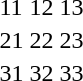<table>
<tr>
<td>11</td>
<td>12</td>
<td>13</td>
</tr>
<tr>
<td>21</td>
<td>22</td>
<td>23</td>
</tr>
<tr>
<td>31</td>
<td>32</td>
<td>33</td>
</tr>
</table>
